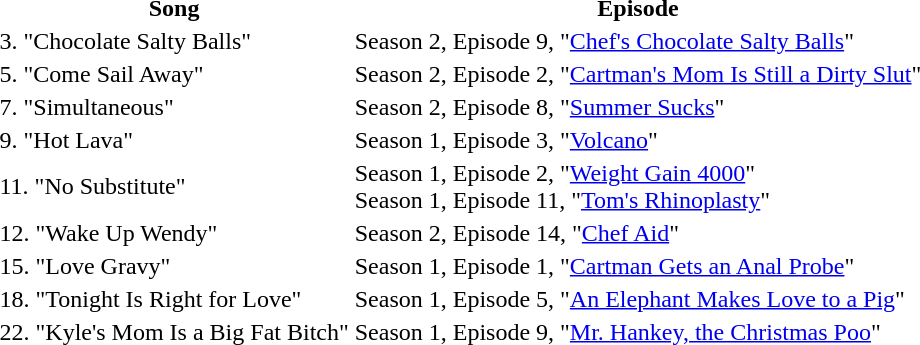<table>
<tr>
<th>Song</th>
<th>Episode</th>
</tr>
<tr>
<td>3. "Chocolate Salty Balls"</td>
<td>Season 2, Episode 9, "<a href='#'>Chef's Chocolate Salty Balls</a>"</td>
</tr>
<tr>
<td>5. "Come Sail Away"</td>
<td>Season 2, Episode 2, "<a href='#'>Cartman's Mom Is Still a Dirty Slut</a>"</td>
</tr>
<tr>
<td>7. "Simultaneous"</td>
<td>Season 2, Episode 8, "<a href='#'>Summer Sucks</a>"</td>
</tr>
<tr>
<td>9. "Hot Lava"</td>
<td>Season 1, Episode 3, "<a href='#'>Volcano</a>"</td>
</tr>
<tr>
<td>11. "No Substitute"</td>
<td>Season 1, Episode 2, "<a href='#'>Weight Gain 4000</a>"<br>Season 1, Episode 11, "<a href='#'>Tom's Rhinoplasty</a>"</td>
</tr>
<tr>
<td>12. "Wake Up Wendy"</td>
<td>Season 2, Episode 14, "<a href='#'>Chef Aid</a>"</td>
</tr>
<tr>
<td>15. "Love Gravy"</td>
<td>Season 1, Episode 1, "<a href='#'>Cartman Gets an Anal Probe</a>"</td>
</tr>
<tr>
<td>18. "Tonight Is Right for Love"</td>
<td>Season 1, Episode 5, "<a href='#'>An Elephant Makes Love to a Pig</a>"</td>
</tr>
<tr>
<td>22. "Kyle's Mom Is a Big Fat Bitch"</td>
<td>Season 1, Episode 9, "<a href='#'>Mr. Hankey, the Christmas Poo</a>"</td>
</tr>
</table>
